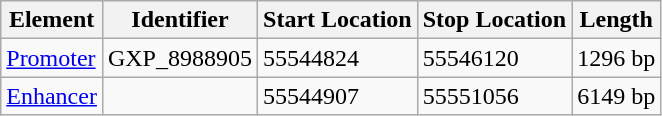<table class="wikitable">
<tr>
<th>Element</th>
<th>Identifier</th>
<th>Start Location</th>
<th>Stop Location</th>
<th>Length</th>
</tr>
<tr>
<td><a href='#'>Promoter</a></td>
<td>GXP_8988905</td>
<td>55544824</td>
<td>55546120</td>
<td>1296 bp</td>
</tr>
<tr>
<td><a href='#'>Enhancer</a></td>
<td></td>
<td>55544907</td>
<td>55551056</td>
<td>6149 bp</td>
</tr>
</table>
